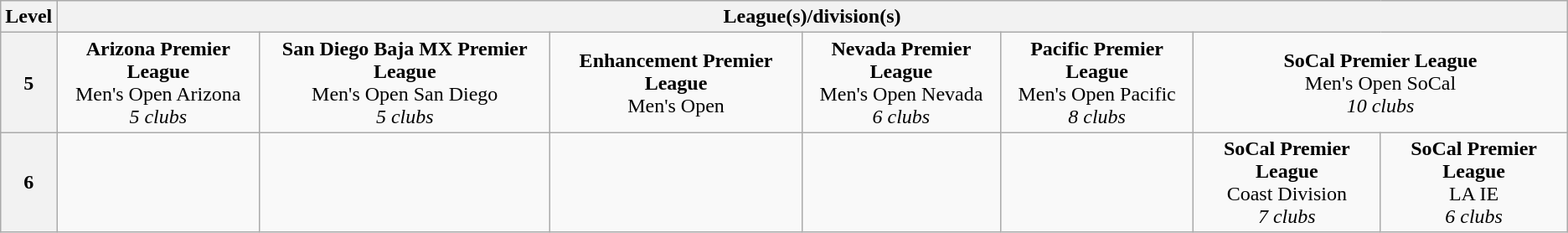<table class="wikitable" style="border: none; text-align: center;">
<tr>
<th width=2%>Level</th>
<th colspan="7">League(s)/division(s)</th>
</tr>
<tr>
<th>5</th>
<td><strong>Arizona Premier League</strong><br>Men's Open Arizona<br><em>5 clubs</em></td>
<td><strong>San Diego Baja MX Premier League</strong><br>Men's Open San Diego<br><em>5 clubs</em></td>
<td><strong>Enhancement Premier League</strong><br>Men's Open<br></td>
<td><strong>Nevada Premier League</strong><br>Men's Open Nevada<br><em>6 clubs</em></td>
<td><strong>Pacific Premier League</strong><br>Men's Open Pacific<br><em>8 clubs</em></td>
<td colspan=2><strong>SoCal Premier League</strong><br>Men's Open SoCal<br><em>10 clubs</em></td>
</tr>
<tr>
<th>6</th>
<td></td>
<td></td>
<td></td>
<td></td>
<td></td>
<td><strong>SoCal Premier League</strong><br>Coast Division<br><em>7 clubs</em></td>
<td><strong>SoCal Premier League</strong><br>LA IE<br><em>6 clubs</em></td>
</tr>
</table>
